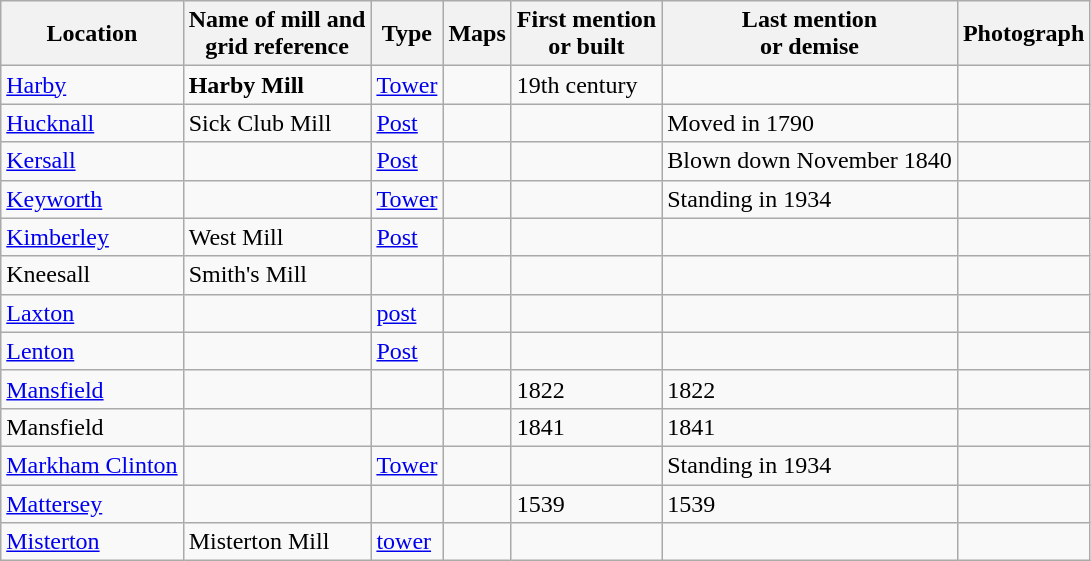<table class="wikitable">
<tr>
<th>Location</th>
<th>Name of mill and<br>grid reference</th>
<th>Type</th>
<th>Maps</th>
<th>First mention<br>or built</th>
<th>Last mention<br> or demise</th>
<th>Photograph</th>
</tr>
<tr>
<td><a href='#'>Harby</a></td>
<td><strong>Harby Mill</strong><br></td>
<td><a href='#'>Tower</a></td>
<td></td>
<td>19th century</td>
<td></td>
<td></td>
</tr>
<tr>
<td><a href='#'>Hucknall</a></td>
<td>Sick Club Mill</td>
<td><a href='#'>Post</a></td>
<td></td>
<td></td>
<td>Moved in 1790</td>
<td></td>
</tr>
<tr>
<td><a href='#'>Kersall</a></td>
<td></td>
<td><a href='#'>Post</a></td>
<td></td>
<td></td>
<td>Blown down November 1840</td>
<td></td>
</tr>
<tr>
<td><a href='#'>Keyworth</a></td>
<td></td>
<td><a href='#'>Tower</a></td>
<td></td>
<td></td>
<td>Standing in 1934</td>
<td></td>
</tr>
<tr>
<td><a href='#'>Kimberley</a></td>
<td>West Mill<br></td>
<td><a href='#'>Post</a></td>
<td></td>
<td></td>
<td></td>
<td></td>
</tr>
<tr>
<td>Kneesall</td>
<td>Smith's Mill</td>
<td></td>
<td></td>
<td></td>
<td></td>
<td></td>
</tr>
<tr>
<td><a href='#'>Laxton</a></td>
<td></td>
<td><a href='#'>post</a></td>
<td></td>
<td></td>
<td></td>
<td></td>
</tr>
<tr>
<td><a href='#'>Lenton</a></td>
<td></td>
<td><a href='#'>Post</a></td>
<td></td>
<td></td>
<td></td>
<td></td>
</tr>
<tr>
<td><a href='#'>Mansfield</a></td>
<td></td>
<td></td>
<td></td>
<td>1822</td>
<td>1822</td>
<td></td>
</tr>
<tr>
<td>Mansfield</td>
<td></td>
<td></td>
<td></td>
<td>1841</td>
<td>1841</td>
<td></td>
</tr>
<tr>
<td><a href='#'>Markham Clinton</a></td>
<td></td>
<td><a href='#'>Tower</a></td>
<td></td>
<td></td>
<td>Standing in 1934</td>
<td></td>
</tr>
<tr>
<td><a href='#'>Mattersey</a></td>
<td></td>
<td></td>
<td></td>
<td>1539</td>
<td>1539</td>
<td></td>
</tr>
<tr>
<td><a href='#'>Misterton</a></td>
<td>Misterton Mill<br></td>
<td><a href='#'>tower</a></td>
<td></td>
<td></td>
<td></td>
<td></td>
</tr>
</table>
